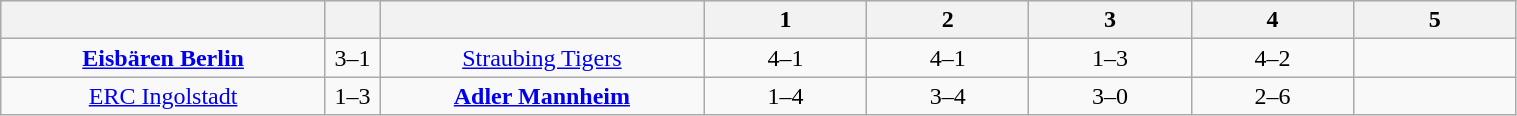<table class="wikitable" width="80%">
<tr style="background-color:#e0e0e0;">
<th style="width:15%;"></th>
<th style="width:2.5%;"></th>
<th style="width:15%;"></th>
<th style="width:7.5%;">1</th>
<th style="width:7.5%;">2</th>
<th style="width:7.5%;">3</th>
<th style="width:7.5%;">4</th>
<th style="width:7.5%;">5</th>
</tr>
<tr align="center">
<td><strong><a href='#'>Eisbären Berlin</a></strong></td>
<td>3–1</td>
<td><a href='#'>Straubing Tigers</a></td>
<td>4–1</td>
<td>4–1</td>
<td>1–3</td>
<td>4–2</td>
<td></td>
</tr>
<tr align="center">
<td><a href='#'>ERC Ingolstadt</a></td>
<td>1–3</td>
<td><strong><a href='#'>Adler Mannheim</a></strong></td>
<td>1–4</td>
<td>3–4</td>
<td>3–0</td>
<td>2–6</td>
<td></td>
</tr>
</table>
